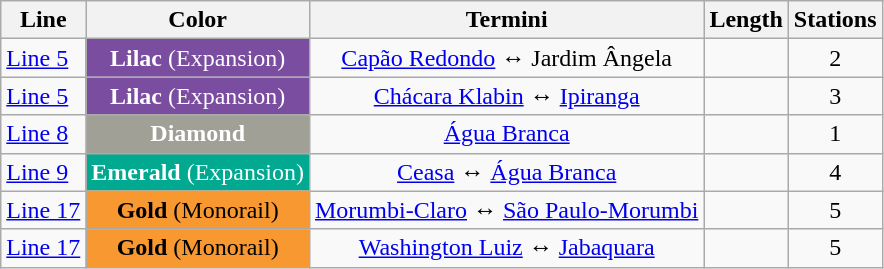<table class="wikitable">
<tr>
<th align="center">Line</th>
<th align="center">Color</th>
<th align="center">Termini</th>
<th align="center">Length</th>
<th align="center">Stations</th>
</tr>
<tr>
<td><a href='#'>Line 5</a></td>
<td align="center" style="color:white" bgcolor="#7a4da0"><strong>Lilac</strong> (Expansion)</td>
<td align="center"><a href='#'>Capão Redondo</a> ↔ Jardim Ângela</td>
<td align="center"></td>
<td align="center">2</td>
</tr>
<tr>
<td><a href='#'>Line 5</a></td>
<td align="center" style="color:white" bgcolor="#7a4da0"><strong>Lilac</strong> (Expansion)</td>
<td align="center"><a href='#'>Chácara Klabin</a> ↔ <a href='#'>Ipiranga</a></td>
<td align="center"></td>
<td align="center">3</td>
</tr>
<tr>
<td><a href='#'>Line 8</a></td>
<td align="center" style="color:white" bgcolor="#a0a096"><strong>Diamond</strong></td>
<td align="center"><a href='#'>Água Branca</a></td>
<td></td>
<td align="center">1</td>
</tr>
<tr>
<td><a href='#'>Line 9</a></td>
<td align="center" style="color:white" bgcolor="#00a98f"><strong>Emerald</strong> (Expansion)</td>
<td align="center"><a href='#'>Ceasa</a> ↔ <a href='#'>Água Branca</a></td>
<td></td>
<td align="center">4</td>
</tr>
<tr>
<td><a href='#'>Line 17</a></td>
<td align="center"  bgcolor="#f89831"><strong>Gold</strong> (Monorail)</td>
<td align="center"><a href='#'>Morumbi-Claro</a> ↔ <a href='#'>São Paulo-Morumbi</a></td>
<td align="center"></td>
<td align="center">5</td>
</tr>
<tr>
<td><a href='#'>Line 17</a></td>
<td align="center"  bgcolor="#f89831"><strong>Gold</strong> (Monorail)</td>
<td align="center"><a href='#'>Washington Luiz</a> ↔ <a href='#'>Jabaquara</a></td>
<td align="center"></td>
<td align="center">5</td>
</tr>
</table>
